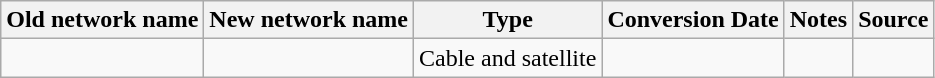<table class="wikitable">
<tr>
<th>Old network name</th>
<th>New network name</th>
<th>Type</th>
<th>Conversion Date</th>
<th>Notes</th>
<th>Source</th>
</tr>
<tr>
<td></td>
<td></td>
<td>Cable and satellite</td>
<td></td>
<td></td>
<td></td>
</tr>
</table>
